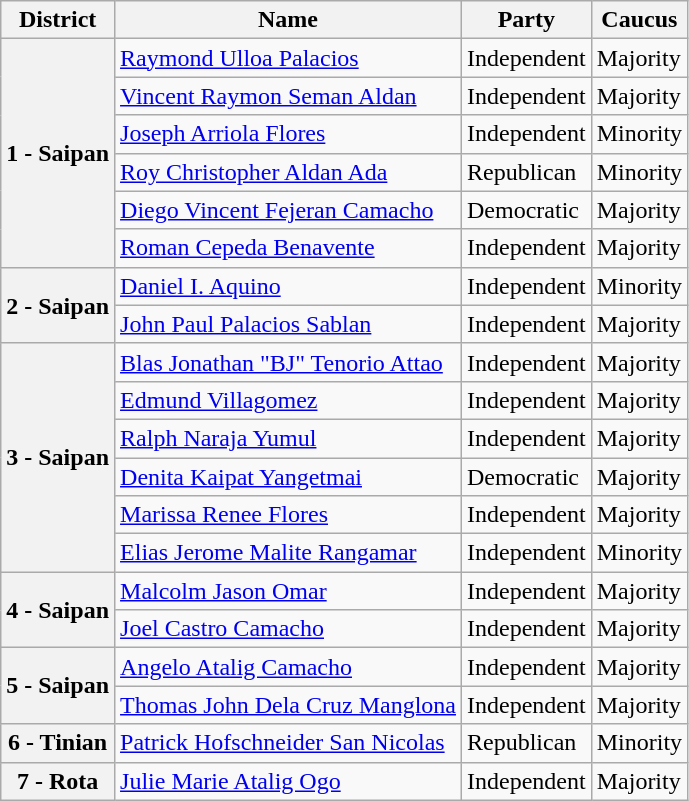<table class="wikitable sortable">
<tr>
<th>District</th>
<th>Name</th>
<th>Party</th>
<th>Caucus</th>
</tr>
<tr>
<th rowspan=6 nowrap>1 - Saipan</th>
<td><a href='#'>Raymond Ulloa Palacios</a></td>
<td>Independent</td>
<td>Majority</td>
</tr>
<tr>
<td><a href='#'>Vincent Raymon Seman Aldan</a></td>
<td>Independent</td>
<td>Majority</td>
</tr>
<tr>
<td><a href='#'>Joseph Arriola Flores</a></td>
<td>Independent</td>
<td>Minority</td>
</tr>
<tr>
<td><a href='#'>Roy Christopher Aldan Ada</a></td>
<td>Republican</td>
<td>Minority</td>
</tr>
<tr>
<td><a href='#'>Diego Vincent Fejeran Camacho</a></td>
<td>Democratic</td>
<td>Majority</td>
</tr>
<tr>
<td><a href='#'>Roman Cepeda Benavente</a></td>
<td>Independent</td>
<td>Majority</td>
</tr>
<tr>
<th rowspan=2>2 - Saipan</th>
<td><a href='#'>Daniel I. Aquino</a></td>
<td>Independent</td>
<td>Minority</td>
</tr>
<tr>
<td><a href='#'>John Paul Palacios Sablan</a></td>
<td>Independent</td>
<td>Majority</td>
</tr>
<tr>
<th rowspan=6>3 - Saipan</th>
<td><a href='#'>Blas Jonathan "BJ" Tenorio Attao</a></td>
<td>Independent</td>
<td>Majority</td>
</tr>
<tr>
<td><a href='#'>Edmund Villagomez</a></td>
<td>Independent</td>
<td>Majority</td>
</tr>
<tr>
<td><a href='#'>Ralph Naraja Yumul</a></td>
<td>Independent</td>
<td>Majority</td>
</tr>
<tr>
<td><a href='#'>Denita Kaipat Yangetmai</a></td>
<td>Democratic</td>
<td>Majority</td>
</tr>
<tr>
<td><a href='#'>Marissa Renee Flores</a></td>
<td>Independent</td>
<td>Majority</td>
</tr>
<tr>
<td><a href='#'>Elias Jerome Malite Rangamar</a></td>
<td>Independent</td>
<td>Minority</td>
</tr>
<tr>
<th rowspan=2>4 - Saipan</th>
<td><a href='#'>Malcolm Jason Omar</a></td>
<td>Independent</td>
<td>Majority</td>
</tr>
<tr>
<td><a href='#'>Joel Castro Camacho</a></td>
<td>Independent</td>
<td>Majority</td>
</tr>
<tr>
<th rowspan=2>5 - Saipan</th>
<td><a href='#'>Angelo Atalig Camacho</a></td>
<td>Independent</td>
<td>Majority</td>
</tr>
<tr>
<td><a href='#'>Thomas John Dela Cruz Manglona</a></td>
<td>Independent</td>
<td>Majority</td>
</tr>
<tr>
<th>6 - Tinian</th>
<td><a href='#'>Patrick Hofschneider San Nicolas</a></td>
<td>Republican</td>
<td>Minority</td>
</tr>
<tr>
<th>7 -  Rota</th>
<td><a href='#'>Julie Marie Atalig Ogo</a></td>
<td>Independent</td>
<td>Majority</td>
</tr>
</table>
